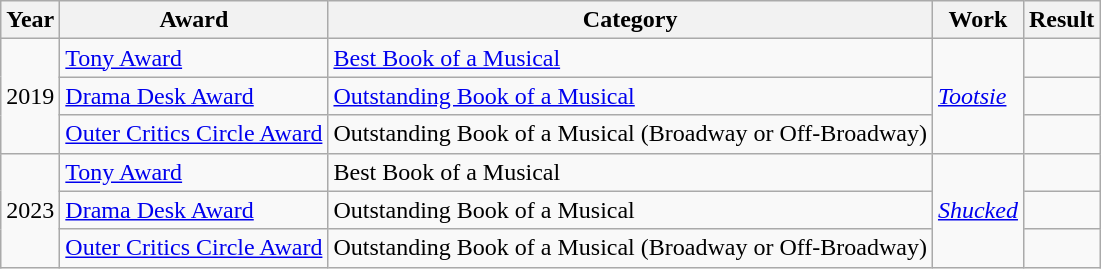<table class="wikitable sortable mw-collapsible">
<tr>
<th>Year</th>
<th>Award</th>
<th>Category</th>
<th>Work</th>
<th>Result</th>
</tr>
<tr>
<td rowspan="3">2019</td>
<td><a href='#'>Tony Award</a></td>
<td><a href='#'>Best Book of a Musical</a></td>
<td rowspan="3"><a href='#'><em>Tootsie</em></a></td>
<td></td>
</tr>
<tr>
<td><a href='#'>Drama Desk Award</a></td>
<td><a href='#'>Outstanding Book of a Musical</a></td>
<td></td>
</tr>
<tr>
<td><a href='#'>Outer Critics Circle Award</a></td>
<td>Outstanding Book of a Musical (Broadway or Off-Broadway)</td>
<td></td>
</tr>
<tr>
<td rowspan="3">2023</td>
<td><a href='#'>Tony Award</a></td>
<td>Best Book of a Musical</td>
<td rowspan="3"><em><a href='#'>Shucked</a></em></td>
<td></td>
</tr>
<tr>
<td><a href='#'>Drama Desk Award</a></td>
<td>Outstanding Book of a Musical</td>
<td></td>
</tr>
<tr>
<td><a href='#'>Outer Critics Circle Award</a></td>
<td>Outstanding Book of a Musical (Broadway or Off-Broadway)</td>
<td></td>
</tr>
</table>
